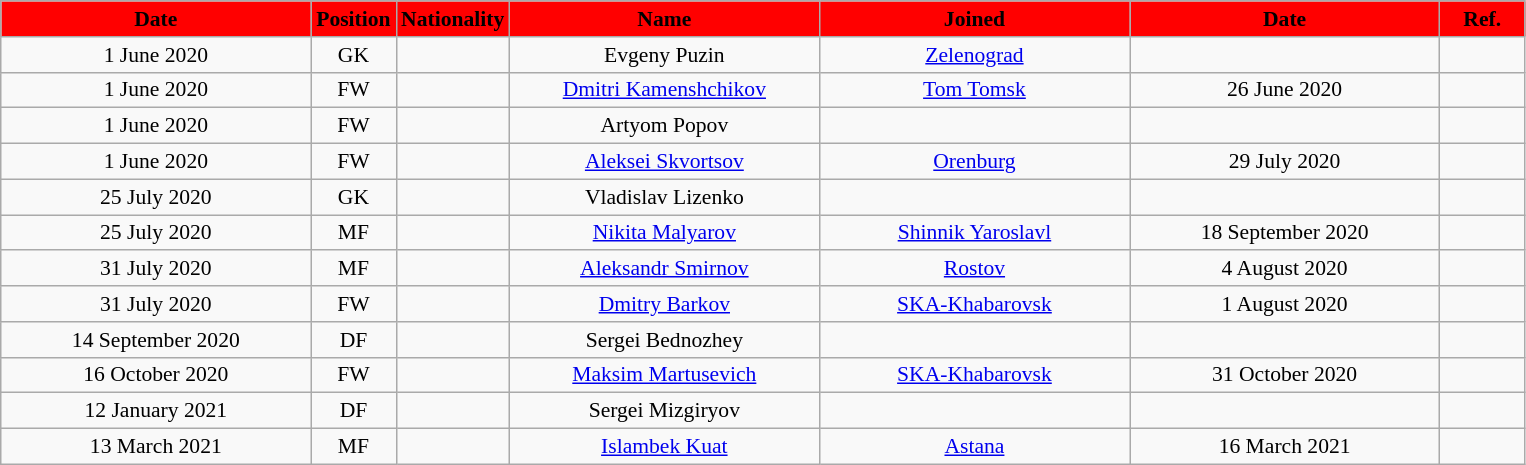<table class="wikitable"  style="text-align:center; font-size:90%; ">
<tr>
<th style="background:#ff0000; color:black; width:200px;">Date</th>
<th style="background:#ff0000; color:black; width:50px;">Position</th>
<th style="background:#ff0000; color:black; width:50px;">Nationality</th>
<th style="background:#ff0000; color:black; width:200px;">Name</th>
<th style="background:#ff0000; color:black; width:200px;">Joined</th>
<th style="background:#ff0000; color:black; width:200px;">Date</th>
<th style="background:#ff0000; color:black; width:50px;">Ref.</th>
</tr>
<tr>
<td>1 June 2020</td>
<td>GK</td>
<td></td>
<td>Evgeny Puzin</td>
<td><a href='#'>Zelenograd</a></td>
<td></td>
<td></td>
</tr>
<tr>
<td>1 June 2020</td>
<td>FW</td>
<td></td>
<td><a href='#'>Dmitri Kamenshchikov</a></td>
<td><a href='#'>Tom Tomsk</a></td>
<td>26 June 2020</td>
<td></td>
</tr>
<tr>
<td>1 June 2020</td>
<td>FW</td>
<td></td>
<td>Artyom Popov</td>
<td></td>
<td></td>
<td></td>
</tr>
<tr>
<td>1 June 2020</td>
<td>FW</td>
<td></td>
<td><a href='#'>Aleksei Skvortsov</a></td>
<td><a href='#'>Orenburg</a></td>
<td>29 July 2020</td>
<td></td>
</tr>
<tr>
<td>25 July 2020</td>
<td>GK</td>
<td></td>
<td>Vladislav Lizenko</td>
<td></td>
<td></td>
<td></td>
</tr>
<tr>
<td>25 July 2020</td>
<td>MF</td>
<td></td>
<td><a href='#'>Nikita Malyarov</a></td>
<td><a href='#'>Shinnik Yaroslavl</a></td>
<td>18 September 2020</td>
<td></td>
</tr>
<tr>
<td>31 July 2020</td>
<td>MF</td>
<td></td>
<td><a href='#'>Aleksandr Smirnov</a></td>
<td><a href='#'>Rostov</a></td>
<td>4 August 2020</td>
<td></td>
</tr>
<tr>
<td>31 July 2020</td>
<td>FW</td>
<td></td>
<td><a href='#'>Dmitry Barkov</a></td>
<td><a href='#'>SKA-Khabarovsk</a></td>
<td>1 August 2020</td>
<td></td>
</tr>
<tr>
<td>14 September 2020</td>
<td>DF</td>
<td></td>
<td>Sergei Bednozhey</td>
<td></td>
<td></td>
<td></td>
</tr>
<tr>
<td>16 October 2020</td>
<td>FW</td>
<td></td>
<td><a href='#'>Maksim Martusevich</a></td>
<td><a href='#'>SKA-Khabarovsk</a></td>
<td>31 October 2020</td>
<td></td>
</tr>
<tr>
<td>12 January 2021</td>
<td>DF</td>
<td></td>
<td>Sergei Mizgiryov</td>
<td></td>
<td></td>
<td></td>
</tr>
<tr>
<td>13 March 2021</td>
<td>MF</td>
<td></td>
<td><a href='#'>Islambek Kuat</a></td>
<td><a href='#'>Astana</a></td>
<td>16 March 2021</td>
<td></td>
</tr>
</table>
